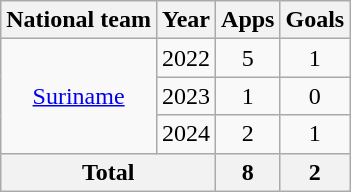<table class="wikitable" style="text-align:center">
<tr>
<th>National team</th>
<th>Year</th>
<th>Apps</th>
<th>Goals</th>
</tr>
<tr>
<td rowspan="3"><a href='#'>Suriname</a></td>
<td>2022</td>
<td>5</td>
<td>1</td>
</tr>
<tr>
<td>2023</td>
<td>1</td>
<td>0</td>
</tr>
<tr>
<td>2024</td>
<td>2</td>
<td>1</td>
</tr>
<tr>
<th colspan="2">Total</th>
<th>8</th>
<th>2</th>
</tr>
</table>
